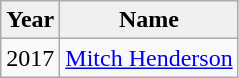<table class="wikitable" style="text-align:right">
<tr>
<td align="center" style="background:#f0f0f0;"><strong>Year</strong></td>
<td align="center" style="background:#f0f0f0;"><strong>Name</strong></td>
</tr>
<tr>
<td>2017</td>
<td><a href='#'>Mitch Henderson</a></td>
</tr>
</table>
